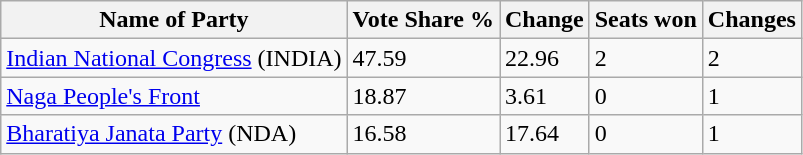<table class="wikitable sortable">
<tr>
<th>Name of Party</th>
<th>Vote Share %</th>
<th>Change</th>
<th>Seats won</th>
<th>Changes</th>
</tr>
<tr>
<td><a href='#'>Indian National Congress</a> (INDIA)</td>
<td>47.59</td>
<td> 22.96</td>
<td>2</td>
<td> 2</td>
</tr>
<tr>
<td><a href='#'>Naga People's Front</a></td>
<td>18.87</td>
<td> 3.61</td>
<td>0</td>
<td> 1</td>
</tr>
<tr>
<td><a href='#'>Bharatiya Janata Party</a> (NDA)</td>
<td>16.58</td>
<td> 17.64</td>
<td>0</td>
<td> 1</td>
</tr>
</table>
